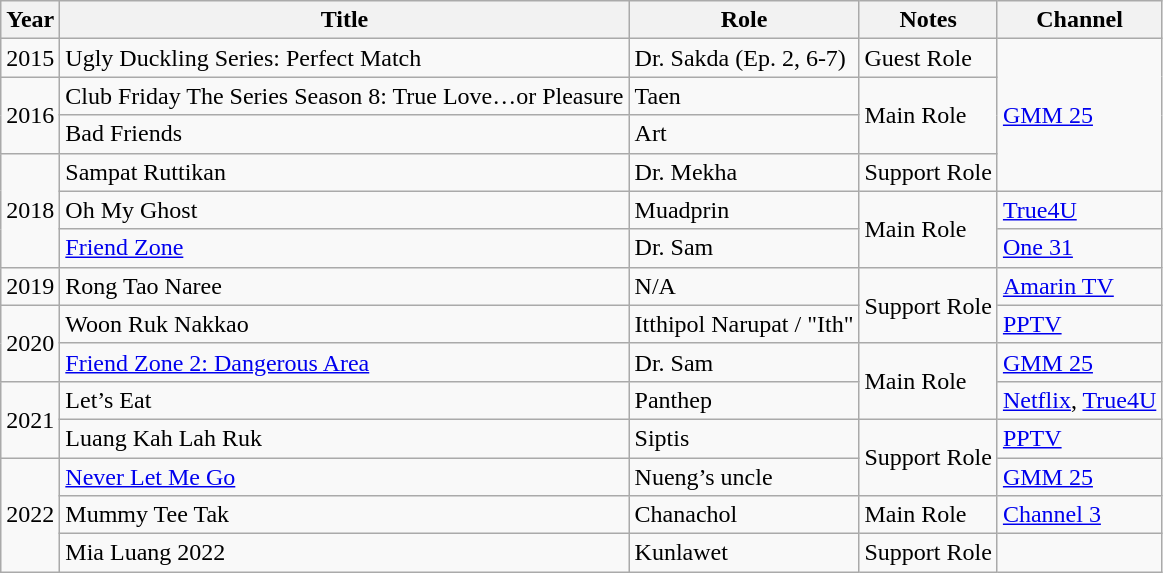<table class="wikitable">
<tr>
<th>Year</th>
<th>Title</th>
<th>Role</th>
<th>Notes</th>
<th>Channel</th>
</tr>
<tr>
<td>2015</td>
<td>Ugly Duckling Series: Perfect Match</td>
<td>Dr. Sakda (Ep. 2, 6-7)</td>
<td>Guest Role</td>
<td rowspan="4"><a href='#'>GMM 25</a></td>
</tr>
<tr>
<td rowspan="2">2016</td>
<td>Club Friday The Series Season 8: True Love…or Pleasure</td>
<td>Taen</td>
<td rowspan="2">Main Role</td>
</tr>
<tr>
<td>Bad Friends</td>
<td>Art</td>
</tr>
<tr>
<td rowspan="3">2018</td>
<td>Sampat Ruttikan</td>
<td>Dr. Mekha</td>
<td>Support Role</td>
</tr>
<tr>
<td>Oh My Ghost</td>
<td>Muadprin</td>
<td rowspan="2">Main Role</td>
<td><a href='#'>True4U</a></td>
</tr>
<tr>
<td><a href='#'>Friend Zone</a></td>
<td>Dr. Sam</td>
<td><a href='#'>One 31</a></td>
</tr>
<tr>
<td>2019</td>
<td>Rong Tao Naree</td>
<td>N/A</td>
<td rowspan="2">Support Role</td>
<td><a href='#'>Amarin TV</a></td>
</tr>
<tr>
<td rowspan="2">2020</td>
<td>Woon Ruk Nakkao</td>
<td>Itthipol Narupat / "Ith"</td>
<td><a href='#'>PPTV</a></td>
</tr>
<tr>
<td><a href='#'>Friend Zone 2: Dangerous Area</a></td>
<td>Dr. Sam</td>
<td rowspan="2">Main Role</td>
<td><a href='#'>GMM 25</a></td>
</tr>
<tr>
<td rowspan="2">2021</td>
<td>Let’s Eat</td>
<td>Panthep</td>
<td><a href='#'>Netflix</a>, <a href='#'>True4U</a></td>
</tr>
<tr>
<td>Luang Kah Lah Ruk</td>
<td>Siptis</td>
<td rowspan="2">Support Role</td>
<td><a href='#'>PPTV</a></td>
</tr>
<tr>
<td rowspan="3">2022</td>
<td><a href='#'>Never Let Me Go</a></td>
<td>Nueng’s uncle</td>
<td><a href='#'>GMM 25</a></td>
</tr>
<tr>
<td>Mummy Tee Tak</td>
<td>Chanachol</td>
<td>Main Role</td>
<td><a href='#'>Channel 3</a></td>
</tr>
<tr>
<td>Mia Luang 2022</td>
<td>Kunlawet</td>
<td>Support Role</td>
<td></td>
</tr>
</table>
